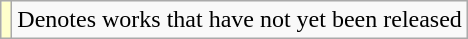<table class="wikitable">
<tr>
<td style="background:#FFFFCC;"></td>
<td>Denotes works that have not yet been released</td>
</tr>
</table>
